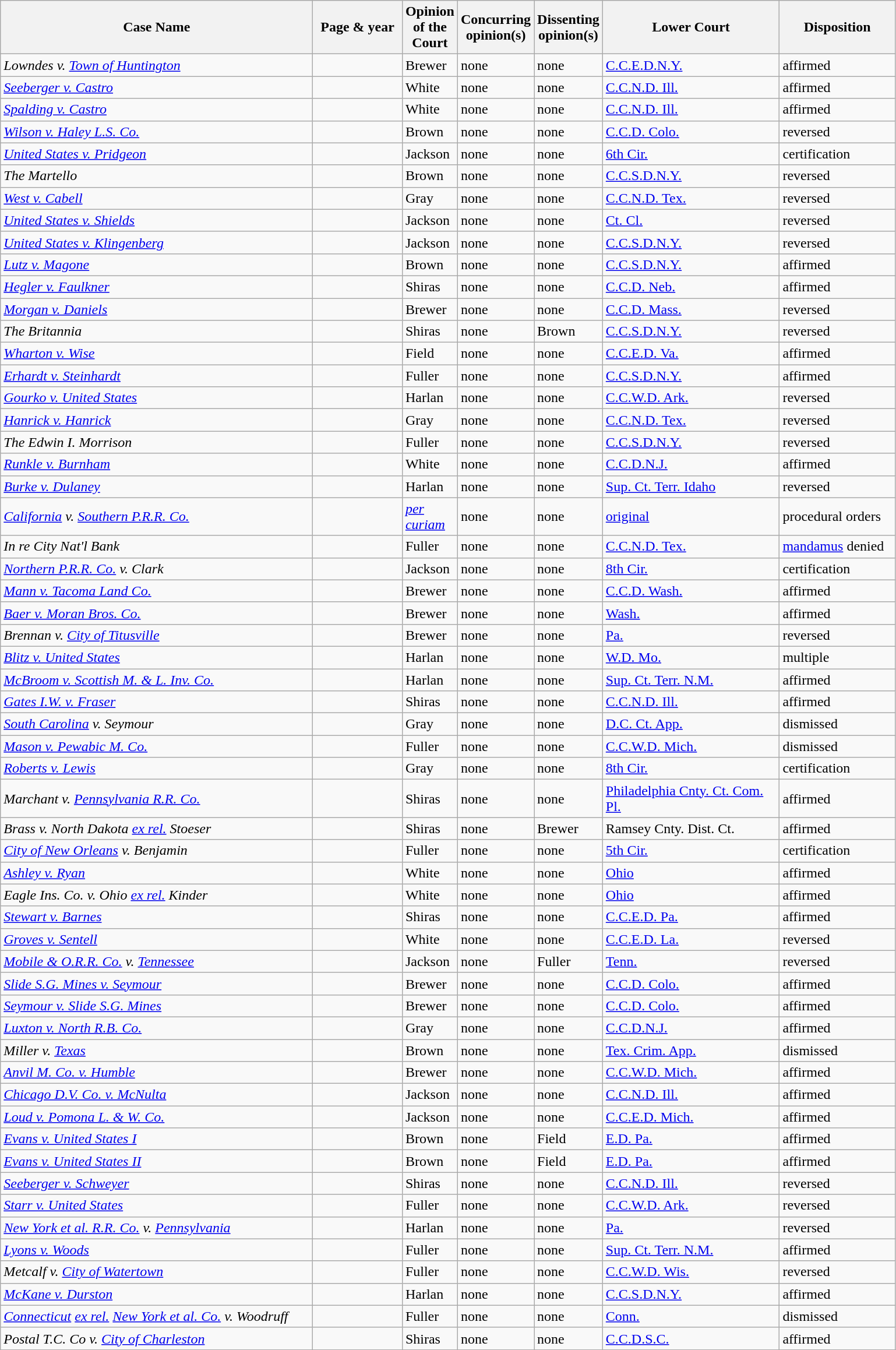<table class="wikitable sortable">
<tr>
<th scope="col" style="width: 350px;">Case Name</th>
<th scope="col" style="width: 95px;">Page & year</th>
<th scope="col" style="width: 10px;">Opinion of the Court</th>
<th scope="col" style="width: 10px;">Concurring opinion(s)</th>
<th scope="col" style="width: 10px;">Dissenting opinion(s)</th>
<th scope="col" style="width: 195px;">Lower Court</th>
<th scope="col" style="width: 125px;">Disposition</th>
</tr>
<tr>
<td><em>Lowndes v. <a href='#'>Town of Huntington</a></em></td>
<td align="right"></td>
<td>Brewer</td>
<td>none</td>
<td>none</td>
<td><a href='#'>C.C.E.D.N.Y.</a></td>
<td>affirmed</td>
</tr>
<tr>
<td><em><a href='#'>Seeberger v. Castro</a></em></td>
<td align="right"></td>
<td>White</td>
<td>none</td>
<td>none</td>
<td><a href='#'>C.C.N.D. Ill.</a></td>
<td>affirmed</td>
</tr>
<tr>
<td><em><a href='#'>Spalding v. Castro</a></em></td>
<td align="right"></td>
<td>White</td>
<td>none</td>
<td>none</td>
<td><a href='#'>C.C.N.D. Ill.</a></td>
<td>affirmed</td>
</tr>
<tr>
<td><em><a href='#'>Wilson v. Haley L.S. Co.</a></em></td>
<td align="right"></td>
<td>Brown</td>
<td>none</td>
<td>none</td>
<td><a href='#'>C.C.D. Colo.</a></td>
<td>reversed</td>
</tr>
<tr>
<td><em><a href='#'>United States v. Pridgeon</a></em></td>
<td align="right"></td>
<td>Jackson</td>
<td>none</td>
<td>none</td>
<td><a href='#'>6th Cir.</a></td>
<td>certification</td>
</tr>
<tr>
<td><em>The Martello</em></td>
<td align="right"></td>
<td>Brown</td>
<td>none</td>
<td>none</td>
<td><a href='#'>C.C.S.D.N.Y.</a></td>
<td>reversed</td>
</tr>
<tr>
<td><em><a href='#'>West v. Cabell</a></em></td>
<td align="right"></td>
<td>Gray</td>
<td>none</td>
<td>none</td>
<td><a href='#'>C.C.N.D. Tex.</a></td>
<td>reversed</td>
</tr>
<tr>
<td><em><a href='#'>United States v. Shields</a></em></td>
<td align="right"></td>
<td>Jackson</td>
<td>none</td>
<td>none</td>
<td><a href='#'>Ct. Cl.</a></td>
<td>reversed</td>
</tr>
<tr>
<td><em><a href='#'>United States v. Klingenberg</a></em></td>
<td align="right"></td>
<td>Jackson</td>
<td>none</td>
<td>none</td>
<td><a href='#'>C.C.S.D.N.Y.</a></td>
<td>reversed</td>
</tr>
<tr>
<td><em><a href='#'>Lutz v. Magone</a></em></td>
<td align="right"></td>
<td>Brown</td>
<td>none</td>
<td>none</td>
<td><a href='#'>C.C.S.D.N.Y.</a></td>
<td>affirmed</td>
</tr>
<tr>
<td><em><a href='#'>Hegler v. Faulkner</a></em></td>
<td align="right"></td>
<td>Shiras</td>
<td>none</td>
<td>none</td>
<td><a href='#'>C.C.D. Neb.</a></td>
<td>affirmed</td>
</tr>
<tr>
<td><em><a href='#'>Morgan v. Daniels</a></em></td>
<td align="right"></td>
<td>Brewer</td>
<td>none</td>
<td>none</td>
<td><a href='#'>C.C.D. Mass.</a></td>
<td>reversed</td>
</tr>
<tr>
<td><em>The Britannia</em></td>
<td align="right"></td>
<td>Shiras</td>
<td>none</td>
<td>Brown</td>
<td><a href='#'>C.C.S.D.N.Y.</a></td>
<td>reversed</td>
</tr>
<tr>
<td><em><a href='#'>Wharton v. Wise</a></em></td>
<td align="right"></td>
<td>Field</td>
<td>none</td>
<td>none</td>
<td><a href='#'>C.C.E.D. Va.</a></td>
<td>affirmed</td>
</tr>
<tr>
<td><em><a href='#'>Erhardt v. Steinhardt</a></em></td>
<td align="right"></td>
<td>Fuller</td>
<td>none</td>
<td>none</td>
<td><a href='#'>C.C.S.D.N.Y.</a></td>
<td>affirmed</td>
</tr>
<tr>
<td><em><a href='#'>Gourko v. United States</a></em></td>
<td align="right"></td>
<td>Harlan</td>
<td>none</td>
<td>none</td>
<td><a href='#'>C.C.W.D. Ark.</a></td>
<td>reversed</td>
</tr>
<tr>
<td><em><a href='#'>Hanrick v. Hanrick</a></em></td>
<td align="right"></td>
<td>Gray</td>
<td>none</td>
<td>none</td>
<td><a href='#'>C.C.N.D. Tex.</a></td>
<td>reversed</td>
</tr>
<tr>
<td><em>The Edwin I. Morrison</em></td>
<td align="right"></td>
<td>Fuller</td>
<td>none</td>
<td>none</td>
<td><a href='#'>C.C.S.D.N.Y.</a></td>
<td>reversed</td>
</tr>
<tr>
<td><em><a href='#'>Runkle v. Burnham</a></em></td>
<td align="right"></td>
<td>White</td>
<td>none</td>
<td>none</td>
<td><a href='#'>C.C.D.N.J.</a></td>
<td>affirmed</td>
</tr>
<tr>
<td><em><a href='#'>Burke v. Dulaney</a></em></td>
<td align="right"></td>
<td>Harlan</td>
<td>none</td>
<td>none</td>
<td><a href='#'>Sup. Ct. Terr. Idaho</a></td>
<td>reversed</td>
</tr>
<tr>
<td><em><a href='#'>California</a> v. <a href='#'>Southern P.R.R. Co.</a></em></td>
<td align="right"></td>
<td><em><a href='#'>per curiam</a></em></td>
<td>none</td>
<td>none</td>
<td><a href='#'>original</a></td>
<td>procedural orders</td>
</tr>
<tr>
<td><em>In re City Nat'l Bank</em></td>
<td align="right"></td>
<td>Fuller</td>
<td>none</td>
<td>none</td>
<td><a href='#'>C.C.N.D. Tex.</a></td>
<td><a href='#'>mandamus</a> denied</td>
</tr>
<tr>
<td><em><a href='#'>Northern P.R.R. Co.</a> v. Clark</em></td>
<td align="right"></td>
<td>Jackson</td>
<td>none</td>
<td>none</td>
<td><a href='#'>8th Cir.</a></td>
<td>certification</td>
</tr>
<tr>
<td><em><a href='#'>Mann v. Tacoma Land Co.</a></em></td>
<td align="right"></td>
<td>Brewer</td>
<td>none</td>
<td>none</td>
<td><a href='#'>C.C.D. Wash.</a></td>
<td>affirmed</td>
</tr>
<tr>
<td><em><a href='#'>Baer v. Moran Bros. Co.</a></em></td>
<td align="right"></td>
<td>Brewer</td>
<td>none</td>
<td>none</td>
<td><a href='#'>Wash.</a></td>
<td>affirmed</td>
</tr>
<tr>
<td><em>Brennan v. <a href='#'>City of Titusville</a></em></td>
<td align="right"></td>
<td>Brewer</td>
<td>none</td>
<td>none</td>
<td><a href='#'>Pa.</a></td>
<td>reversed</td>
</tr>
<tr>
<td><em><a href='#'>Blitz v. United States</a></em></td>
<td align="right"></td>
<td>Harlan</td>
<td>none</td>
<td>none</td>
<td><a href='#'>W.D. Mo.</a></td>
<td>multiple</td>
</tr>
<tr>
<td><em><a href='#'>McBroom v. Scottish M. & L. Inv. Co.</a></em></td>
<td align="right"></td>
<td>Harlan</td>
<td>none</td>
<td>none</td>
<td><a href='#'>Sup. Ct. Terr. N.M.</a></td>
<td>affirmed</td>
</tr>
<tr>
<td><em><a href='#'>Gates I.W. v. Fraser</a></em></td>
<td align="right"></td>
<td>Shiras</td>
<td>none</td>
<td>none</td>
<td><a href='#'>C.C.N.D. Ill.</a></td>
<td>affirmed</td>
</tr>
<tr>
<td><em><a href='#'>South Carolina</a> v. Seymour</em></td>
<td align="right"></td>
<td>Gray</td>
<td>none</td>
<td>none</td>
<td><a href='#'>D.C. Ct. App.</a></td>
<td>dismissed</td>
</tr>
<tr>
<td><em><a href='#'>Mason v. Pewabic M. Co.</a></em></td>
<td align="right"></td>
<td>Fuller</td>
<td>none</td>
<td>none</td>
<td><a href='#'>C.C.W.D. Mich.</a></td>
<td>dismissed</td>
</tr>
<tr>
<td><em><a href='#'>Roberts v. Lewis</a></em></td>
<td align="right"></td>
<td>Gray</td>
<td>none</td>
<td>none</td>
<td><a href='#'>8th Cir.</a></td>
<td>certification</td>
</tr>
<tr>
<td><em>Marchant v. <a href='#'>Pennsylvania R.R. Co.</a></em></td>
<td align="right"></td>
<td>Shiras</td>
<td>none</td>
<td>none</td>
<td><a href='#'>Philadelphia Cnty. Ct. Com. Pl.</a></td>
<td>affirmed</td>
</tr>
<tr>
<td><em>Brass v. North Dakota <a href='#'>ex rel.</a> Stoeser</em></td>
<td align="right"></td>
<td>Shiras</td>
<td>none</td>
<td>Brewer</td>
<td>Ramsey Cnty. Dist. Ct.</td>
<td>affirmed</td>
</tr>
<tr>
<td><em><a href='#'>City of New Orleans</a> v. Benjamin</em></td>
<td align="right"></td>
<td>Fuller</td>
<td>none</td>
<td>none</td>
<td><a href='#'>5th Cir.</a></td>
<td>certification</td>
</tr>
<tr>
<td><em><a href='#'>Ashley v. Ryan</a></em></td>
<td align="right"></td>
<td>White</td>
<td>none</td>
<td>none</td>
<td><a href='#'>Ohio</a></td>
<td>affirmed</td>
</tr>
<tr>
<td><em>Eagle Ins. Co. v. Ohio <a href='#'>ex rel.</a> Kinder</em></td>
<td align="right"></td>
<td>White</td>
<td>none</td>
<td>none</td>
<td><a href='#'>Ohio</a></td>
<td>affirmed</td>
</tr>
<tr>
<td><em><a href='#'>Stewart v. Barnes</a></em></td>
<td align="right"></td>
<td>Shiras</td>
<td>none</td>
<td>none</td>
<td><a href='#'>C.C.E.D. Pa.</a></td>
<td>affirmed</td>
</tr>
<tr>
<td><em><a href='#'>Groves v. Sentell</a></em></td>
<td align="right"></td>
<td>White</td>
<td>none</td>
<td>none</td>
<td><a href='#'>C.C.E.D. La.</a></td>
<td>reversed</td>
</tr>
<tr>
<td><em><a href='#'>Mobile & O.R.R. Co.</a> v. <a href='#'>Tennessee</a></em></td>
<td align="right"></td>
<td>Jackson</td>
<td>none</td>
<td>Fuller</td>
<td><a href='#'>Tenn.</a></td>
<td>reversed</td>
</tr>
<tr>
<td><em><a href='#'>Slide S.G. Mines v. Seymour</a></em></td>
<td align="right"></td>
<td>Brewer</td>
<td>none</td>
<td>none</td>
<td><a href='#'>C.C.D. Colo.</a></td>
<td>affirmed</td>
</tr>
<tr>
<td><em><a href='#'>Seymour v. Slide S.G. Mines</a></em></td>
<td align="right"></td>
<td>Brewer</td>
<td>none</td>
<td>none</td>
<td><a href='#'>C.C.D. Colo.</a></td>
<td>affirmed</td>
</tr>
<tr>
<td><em><a href='#'>Luxton v. North R.B. Co.</a></em></td>
<td align="right"></td>
<td>Gray</td>
<td>none</td>
<td>none</td>
<td><a href='#'>C.C.D.N.J.</a></td>
<td>affirmed</td>
</tr>
<tr>
<td><em>Miller v. <a href='#'>Texas</a></em></td>
<td align="right"></td>
<td>Brown</td>
<td>none</td>
<td>none</td>
<td><a href='#'>Tex. Crim. App.</a></td>
<td>dismissed</td>
</tr>
<tr>
<td><em><a href='#'>Anvil M. Co. v. Humble</a></em></td>
<td align="right"></td>
<td>Brewer</td>
<td>none</td>
<td>none</td>
<td><a href='#'>C.C.W.D. Mich.</a></td>
<td>affirmed</td>
</tr>
<tr>
<td><em><a href='#'>Chicago D.V. Co. v. McNulta</a></em></td>
<td align="right"></td>
<td>Jackson</td>
<td>none</td>
<td>none</td>
<td><a href='#'>C.C.N.D. Ill.</a></td>
<td>affirmed</td>
</tr>
<tr>
<td><em><a href='#'>Loud v. Pomona L. & W. Co.</a></em></td>
<td align="right"></td>
<td>Jackson</td>
<td>none</td>
<td>none</td>
<td><a href='#'>C.C.E.D. Mich.</a></td>
<td>affirmed</td>
</tr>
<tr>
<td><em><a href='#'>Evans v. United States I</a></em></td>
<td align="right"></td>
<td>Brown</td>
<td>none</td>
<td>Field</td>
<td><a href='#'>E.D. Pa.</a></td>
<td>affirmed</td>
</tr>
<tr>
<td><em><a href='#'>Evans v. United States II</a></em></td>
<td align="right"></td>
<td>Brown</td>
<td>none</td>
<td>Field</td>
<td><a href='#'>E.D. Pa.</a></td>
<td>affirmed</td>
</tr>
<tr>
<td><em><a href='#'>Seeberger v. Schweyer</a></em></td>
<td align="right"></td>
<td>Shiras</td>
<td>none</td>
<td>none</td>
<td><a href='#'>C.C.N.D. Ill.</a></td>
<td>reversed</td>
</tr>
<tr>
<td><em><a href='#'>Starr v. United States</a></em></td>
<td align="right"></td>
<td>Fuller</td>
<td>none</td>
<td>none</td>
<td><a href='#'>C.C.W.D. Ark.</a></td>
<td>reversed</td>
</tr>
<tr>
<td><em><a href='#'>New York et al. R.R. Co.</a> v. <a href='#'>Pennsylvania</a></em></td>
<td align="right"></td>
<td>Harlan</td>
<td>none</td>
<td>none</td>
<td><a href='#'>Pa.</a></td>
<td>reversed</td>
</tr>
<tr>
<td><em><a href='#'>Lyons v. Woods</a></em></td>
<td align="right"></td>
<td>Fuller</td>
<td>none</td>
<td>none</td>
<td><a href='#'>Sup. Ct. Terr. N.M.</a></td>
<td>affirmed</td>
</tr>
<tr>
<td><em>Metcalf v. <a href='#'>City of Watertown</a></em></td>
<td align="right"></td>
<td>Fuller</td>
<td>none</td>
<td>none</td>
<td><a href='#'>C.C.W.D. Wis.</a></td>
<td>reversed</td>
</tr>
<tr>
<td><em><a href='#'>McKane v. Durston</a></em></td>
<td align="right"></td>
<td>Harlan</td>
<td>none</td>
<td>none</td>
<td><a href='#'>C.C.S.D.N.Y.</a></td>
<td>affirmed</td>
</tr>
<tr>
<td><em><a href='#'>Connecticut</a> <a href='#'>ex rel.</a> <a href='#'>New York et al. Co.</a> v. Woodruff</em></td>
<td align="right"></td>
<td>Fuller</td>
<td>none</td>
<td>none</td>
<td><a href='#'>Conn.</a></td>
<td>dismissed</td>
</tr>
<tr>
<td><em>Postal T.C. Co v. <a href='#'>City of Charleston</a></em></td>
<td align="right"></td>
<td>Shiras</td>
<td>none</td>
<td>none</td>
<td><a href='#'>C.C.D.S.C.</a></td>
<td>affirmed</td>
</tr>
<tr>
</tr>
</table>
